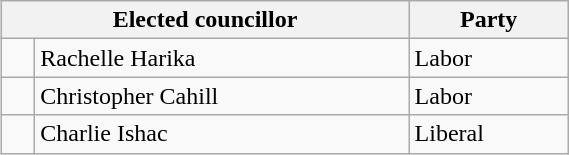<table class="wikitable" style="float:right;clear:right;width:30%">
<tr>
<th colspan="2">Elected councillor</th>
<th>Party</th>
</tr>
<tr>
<td> </td>
<td>Rachelle Harika</td>
<td>Labor</td>
</tr>
<tr>
<td> </td>
<td>Christopher Cahill</td>
<td>Labor</td>
</tr>
<tr>
<td> </td>
<td>Charlie Ishac</td>
<td>Liberal</td>
</tr>
</table>
